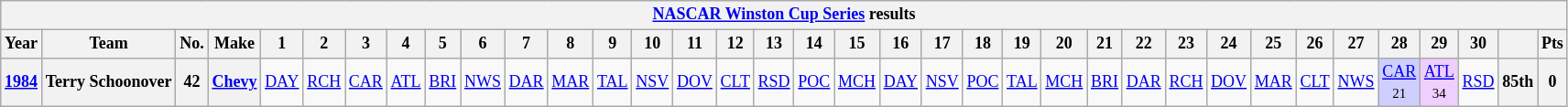<table class="wikitable" style="text-align:center; font-size:75%">
<tr>
<th colspan=45><a href='#'>NASCAR Winston Cup Series</a> results</th>
</tr>
<tr>
<th>Year</th>
<th>Team</th>
<th>No.</th>
<th>Make</th>
<th>1</th>
<th>2</th>
<th>3</th>
<th>4</th>
<th>5</th>
<th>6</th>
<th>7</th>
<th>8</th>
<th>9</th>
<th>10</th>
<th>11</th>
<th>12</th>
<th>13</th>
<th>14</th>
<th>15</th>
<th>16</th>
<th>17</th>
<th>18</th>
<th>19</th>
<th>20</th>
<th>21</th>
<th>22</th>
<th>23</th>
<th>24</th>
<th>25</th>
<th>26</th>
<th>27</th>
<th>28</th>
<th>29</th>
<th>30</th>
<th></th>
<th>Pts</th>
</tr>
<tr>
<th><a href='#'>1984</a></th>
<th>Terry Schoonover</th>
<th>42</th>
<th><a href='#'>Chevy</a></th>
<td><a href='#'>DAY</a></td>
<td><a href='#'>RCH</a></td>
<td><a href='#'>CAR</a></td>
<td><a href='#'>ATL</a></td>
<td><a href='#'>BRI</a></td>
<td><a href='#'>NWS</a></td>
<td><a href='#'>DAR</a></td>
<td><a href='#'>MAR</a></td>
<td><a href='#'>TAL</a></td>
<td><a href='#'>NSV</a></td>
<td><a href='#'>DOV</a></td>
<td><a href='#'>CLT</a></td>
<td><a href='#'>RSD</a></td>
<td><a href='#'>POC</a></td>
<td><a href='#'>MCH</a></td>
<td><a href='#'>DAY</a></td>
<td><a href='#'>NSV</a></td>
<td><a href='#'>POC</a></td>
<td><a href='#'>TAL</a></td>
<td><a href='#'>MCH</a></td>
<td><a href='#'>BRI</a></td>
<td><a href='#'>DAR</a></td>
<td><a href='#'>RCH</a></td>
<td><a href='#'>DOV</a></td>
<td><a href='#'>MAR</a></td>
<td><a href='#'>CLT</a></td>
<td><a href='#'>NWS</a></td>
<td style="background:#CFCFFF;"><a href='#'>CAR</a><br><small>21</small></td>
<td style="background:#EFCFFF;"><a href='#'>ATL</a><br><small>34</small></td>
<td><a href='#'>RSD</a></td>
<th>85th</th>
<th>0</th>
</tr>
</table>
